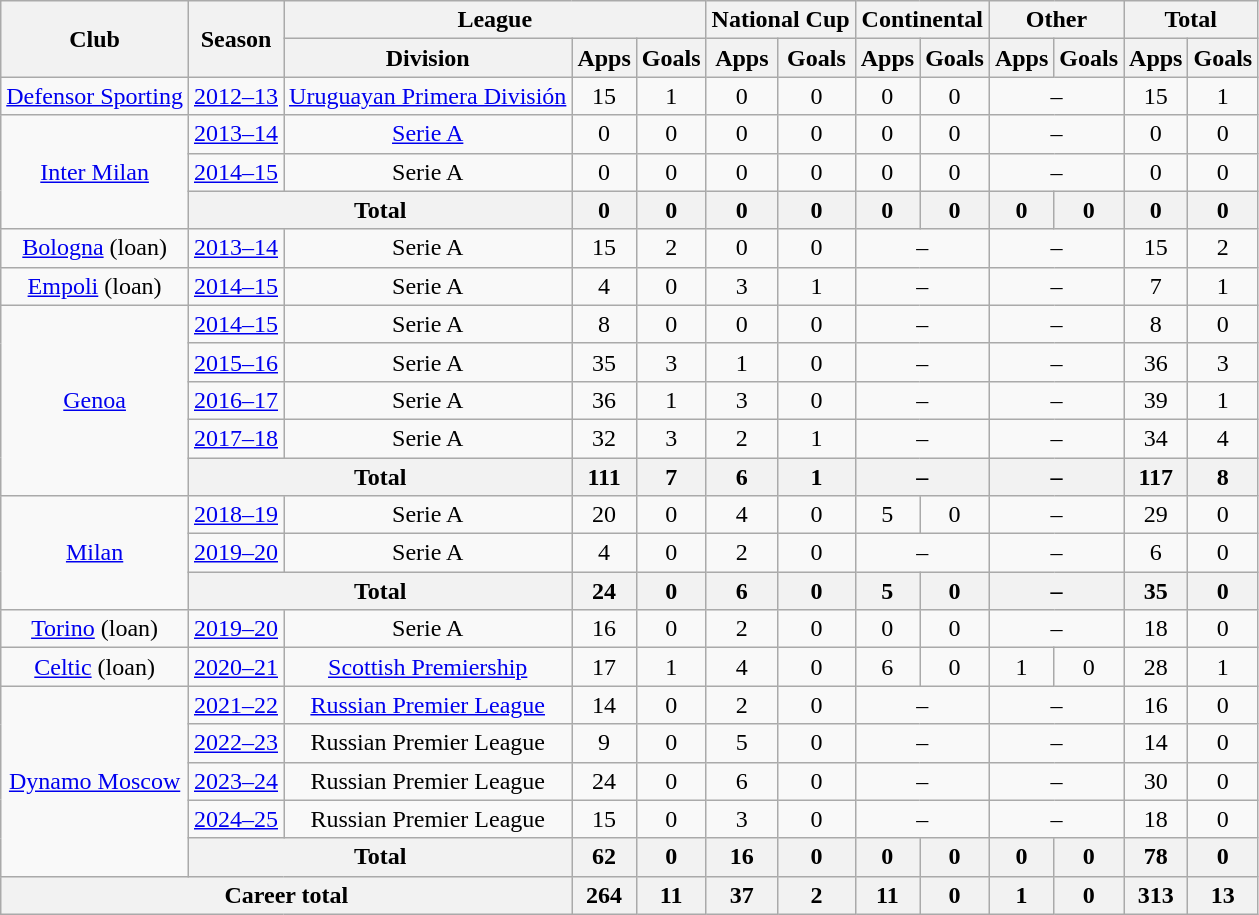<table class="wikitable" style="text-align: center">
<tr>
<th rowspan="2">Club</th>
<th rowspan="2">Season</th>
<th colspan="3">League</th>
<th colspan="2">National Cup</th>
<th colspan="2">Continental</th>
<th colspan="2">Other</th>
<th colspan="2">Total</th>
</tr>
<tr>
<th>Division</th>
<th>Apps</th>
<th>Goals</th>
<th>Apps</th>
<th>Goals</th>
<th>Apps</th>
<th>Goals</th>
<th>Apps</th>
<th>Goals</th>
<th>Apps</th>
<th>Goals</th>
</tr>
<tr>
<td><a href='#'>Defensor Sporting</a></td>
<td><a href='#'>2012–13</a></td>
<td><a href='#'>Uruguayan Primera División</a></td>
<td>15</td>
<td>1</td>
<td>0</td>
<td>0</td>
<td>0</td>
<td>0</td>
<td colspan="2">–</td>
<td>15</td>
<td>1</td>
</tr>
<tr>
<td rowspan="3"><a href='#'>Inter Milan</a></td>
<td><a href='#'>2013–14</a></td>
<td><a href='#'>Serie A</a></td>
<td>0</td>
<td>0</td>
<td>0</td>
<td>0</td>
<td>0</td>
<td>0</td>
<td colspan="2">–</td>
<td>0</td>
<td>0</td>
</tr>
<tr>
<td><a href='#'>2014–15</a></td>
<td>Serie A</td>
<td>0</td>
<td>0</td>
<td>0</td>
<td>0</td>
<td>0</td>
<td>0</td>
<td colspan="2">–</td>
<td>0</td>
<td>0</td>
</tr>
<tr>
<th colspan="2">Total</th>
<th>0</th>
<th>0</th>
<th>0</th>
<th>0</th>
<th>0</th>
<th>0</th>
<th>0</th>
<th>0</th>
<th>0</th>
<th>0</th>
</tr>
<tr>
<td><a href='#'>Bologna</a> (loan)</td>
<td><a href='#'>2013–14</a></td>
<td>Serie A</td>
<td>15</td>
<td>2</td>
<td>0</td>
<td>0</td>
<td colspan="2">–</td>
<td colspan="2">–</td>
<td>15</td>
<td>2</td>
</tr>
<tr>
<td><a href='#'>Empoli</a> (loan)</td>
<td><a href='#'>2014–15</a></td>
<td>Serie A</td>
<td>4</td>
<td>0</td>
<td>3</td>
<td>1</td>
<td colspan="2">–</td>
<td colspan="2">–</td>
<td>7</td>
<td>1</td>
</tr>
<tr>
<td rowspan="5"><a href='#'>Genoa</a></td>
<td><a href='#'>2014–15</a></td>
<td>Serie A</td>
<td>8</td>
<td>0</td>
<td>0</td>
<td>0</td>
<td colspan="2">–</td>
<td colspan="2">–</td>
<td>8</td>
<td>0</td>
</tr>
<tr>
<td><a href='#'>2015–16</a></td>
<td>Serie A</td>
<td>35</td>
<td>3</td>
<td>1</td>
<td>0</td>
<td colspan="2">–</td>
<td colspan="2">–</td>
<td>36</td>
<td>3</td>
</tr>
<tr>
<td><a href='#'>2016–17</a></td>
<td>Serie A</td>
<td>36</td>
<td>1</td>
<td>3</td>
<td>0</td>
<td colspan="2">–</td>
<td colspan="2">–</td>
<td>39</td>
<td>1</td>
</tr>
<tr>
<td><a href='#'>2017–18</a></td>
<td>Serie A</td>
<td>32</td>
<td>3</td>
<td>2</td>
<td>1</td>
<td colspan="2">–</td>
<td colspan="2">–</td>
<td>34</td>
<td>4</td>
</tr>
<tr>
<th colspan="2">Total</th>
<th>111</th>
<th>7</th>
<th>6</th>
<th>1</th>
<th colspan="2">–</th>
<th colspan="2">–</th>
<th>117</th>
<th>8</th>
</tr>
<tr>
<td rowspan="3"><a href='#'>Milan</a></td>
<td><a href='#'>2018–19</a></td>
<td>Serie A</td>
<td>20</td>
<td>0</td>
<td>4</td>
<td>0</td>
<td>5</td>
<td>0</td>
<td colspan="2">–</td>
<td>29</td>
<td>0</td>
</tr>
<tr>
<td><a href='#'>2019–20</a></td>
<td>Serie A</td>
<td>4</td>
<td>0</td>
<td>2</td>
<td>0</td>
<td colspan="2">–</td>
<td colspan="2">–</td>
<td>6</td>
<td>0</td>
</tr>
<tr>
<th colspan="2">Total</th>
<th>24</th>
<th>0</th>
<th>6</th>
<th>0</th>
<th>5</th>
<th>0</th>
<th colspan="2">–</th>
<th>35</th>
<th>0</th>
</tr>
<tr>
<td><a href='#'>Torino</a> (loan)</td>
<td><a href='#'>2019–20</a></td>
<td>Serie A</td>
<td>16</td>
<td>0</td>
<td>2</td>
<td>0</td>
<td>0</td>
<td>0</td>
<td colspan="2">–</td>
<td>18</td>
<td>0</td>
</tr>
<tr>
<td><a href='#'>Celtic</a> (loan)</td>
<td><a href='#'>2020–21</a></td>
<td><a href='#'>Scottish Premiership</a></td>
<td>17</td>
<td>1</td>
<td>4</td>
<td>0</td>
<td>6</td>
<td>0</td>
<td>1</td>
<td>0</td>
<td>28</td>
<td>1</td>
</tr>
<tr>
<td rowspan="5"><a href='#'>Dynamo Moscow</a></td>
<td><a href='#'>2021–22</a></td>
<td><a href='#'>Russian Premier League</a></td>
<td>14</td>
<td>0</td>
<td>2</td>
<td>0</td>
<td colspan="2">–</td>
<td colspan="2">–</td>
<td>16</td>
<td>0</td>
</tr>
<tr>
<td><a href='#'>2022–23</a></td>
<td>Russian Premier League</td>
<td>9</td>
<td>0</td>
<td>5</td>
<td>0</td>
<td colspan="2">–</td>
<td colspan="2">–</td>
<td>14</td>
<td>0</td>
</tr>
<tr>
<td><a href='#'>2023–24</a></td>
<td>Russian Premier League</td>
<td>24</td>
<td>0</td>
<td>6</td>
<td>0</td>
<td colspan="2">–</td>
<td colspan="2">–</td>
<td>30</td>
<td>0</td>
</tr>
<tr>
<td><a href='#'>2024–25</a></td>
<td>Russian Premier League</td>
<td>15</td>
<td>0</td>
<td>3</td>
<td>0</td>
<td colspan="2">–</td>
<td colspan="2">–</td>
<td>18</td>
<td>0</td>
</tr>
<tr>
<th colspan="2">Total</th>
<th>62</th>
<th>0</th>
<th>16</th>
<th>0</th>
<th>0</th>
<th>0</th>
<th>0</th>
<th>0</th>
<th>78</th>
<th>0</th>
</tr>
<tr>
<th colspan="3">Career total</th>
<th>264</th>
<th>11</th>
<th>37</th>
<th>2</th>
<th>11</th>
<th>0</th>
<th>1</th>
<th>0</th>
<th>313</th>
<th>13</th>
</tr>
</table>
